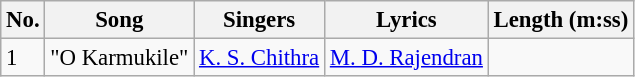<table class="wikitable" style="font-size:95%;">
<tr>
<th>No.</th>
<th>Song</th>
<th>Singers</th>
<th>Lyrics</th>
<th>Length (m:ss)</th>
</tr>
<tr>
<td>1</td>
<td>"O Karmukile"</td>
<td><a href='#'>K. S. Chithra</a></td>
<td><a href='#'>M. D. Rajendran</a></td>
<td></td>
</tr>
</table>
